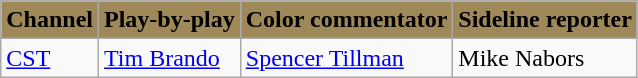<table class="wikitable">
<tr>
<th style="color:#000000; background:#9F8958;">Channel</th>
<th style="color:#000000; background:#9F8958;">Play-by-play</th>
<th style="color:#000000; background:#9F8958;">Color commentator</th>
<th style="color:#000000; background:#9F8958;">Sideline reporter</th>
</tr>
<tr>
<td><a href='#'>CST</a></td>
<td><a href='#'>Tim Brando</a></td>
<td><a href='#'>Spencer Tillman</a></td>
<td>Mike Nabors</td>
</tr>
</table>
